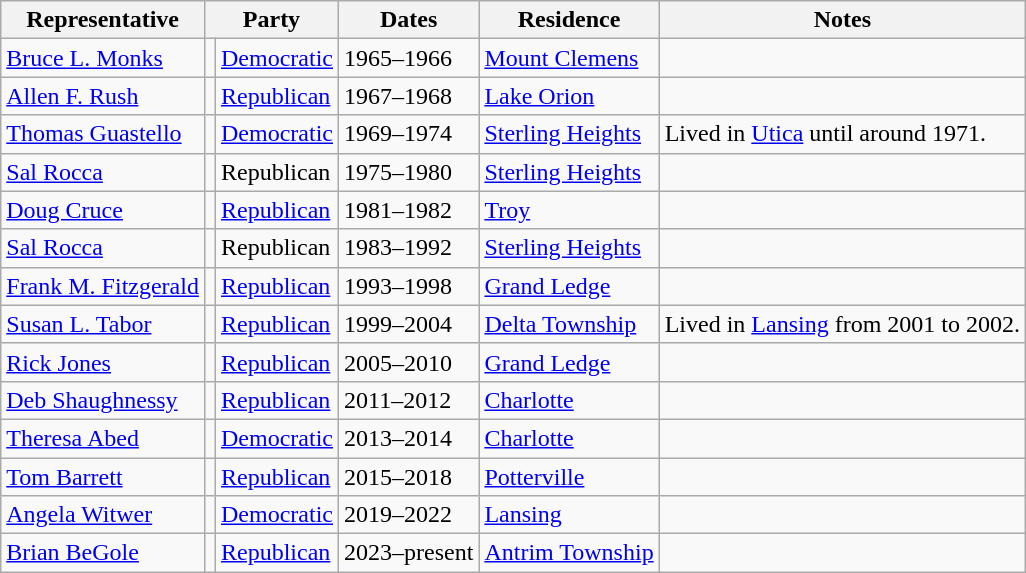<table class=wikitable>
<tr valign=bottom>
<th>Representative</th>
<th colspan="2">Party</th>
<th>Dates</th>
<th>Residence</th>
<th>Notes</th>
</tr>
<tr>
<td><a href='#'>Bruce L. Monks</a></td>
<td bgcolor=></td>
<td><a href='#'>Democratic</a></td>
<td>1965–1966</td>
<td><a href='#'>Mount Clemens</a></td>
<td></td>
</tr>
<tr>
<td><a href='#'>Allen F. Rush</a></td>
<td bgcolor=></td>
<td><a href='#'>Republican</a></td>
<td>1967–1968</td>
<td><a href='#'>Lake Orion</a></td>
<td></td>
</tr>
<tr>
<td><a href='#'>Thomas Guastello</a></td>
<td bgcolor=></td>
<td><a href='#'>Democratic</a></td>
<td>1969–1974</td>
<td><a href='#'>Sterling Heights</a></td>
<td>Lived in <a href='#'>Utica</a> until around 1971.</td>
</tr>
<tr>
<td><a href='#'>Sal Rocca</a></td>
<td bgcolor=></td>
<td>Republican</td>
<td>1975–1980</td>
<td><a href='#'>Sterling Heights</a></td>
<td></td>
</tr>
<tr>
<td><a href='#'>Doug Cruce</a></td>
<td bgcolor=></td>
<td><a href='#'>Republican</a></td>
<td>1981–1982</td>
<td><a href='#'>Troy</a></td>
<td></td>
</tr>
<tr>
<td><a href='#'>Sal Rocca</a></td>
<td bgcolor=></td>
<td>Republican</td>
<td>1983–1992</td>
<td><a href='#'>Sterling Heights</a></td>
<td></td>
</tr>
<tr>
<td><a href='#'>Frank M. Fitzgerald</a></td>
<td bgcolor=></td>
<td><a href='#'>Republican</a></td>
<td>1993–1998</td>
<td><a href='#'>Grand Ledge</a></td>
<td></td>
</tr>
<tr>
<td><a href='#'>Susan L. Tabor</a></td>
<td bgcolor=></td>
<td><a href='#'>Republican</a></td>
<td>1999–2004</td>
<td><a href='#'>Delta Township</a></td>
<td>Lived in <a href='#'>Lansing</a> from 2001 to 2002.</td>
</tr>
<tr>
<td><a href='#'>Rick Jones</a></td>
<td bgcolor=></td>
<td><a href='#'>Republican</a></td>
<td>2005–2010</td>
<td><a href='#'>Grand Ledge</a></td>
<td></td>
</tr>
<tr>
<td><a href='#'>Deb Shaughnessy</a></td>
<td bgcolor=></td>
<td><a href='#'>Republican</a></td>
<td>2011–2012</td>
<td><a href='#'>Charlotte</a></td>
<td></td>
</tr>
<tr>
<td><a href='#'>Theresa Abed</a></td>
<td bgcolor=></td>
<td><a href='#'>Democratic</a></td>
<td>2013–2014</td>
<td><a href='#'>Charlotte</a></td>
<td></td>
</tr>
<tr>
<td><a href='#'>Tom Barrett</a></td>
<td bgcolor=></td>
<td><a href='#'>Republican</a></td>
<td>2015–2018</td>
<td><a href='#'>Potterville</a></td>
<td></td>
</tr>
<tr>
<td><a href='#'>Angela Witwer</a></td>
<td bgcolor=></td>
<td><a href='#'>Democratic</a></td>
<td>2019–2022</td>
<td><a href='#'>Lansing</a></td>
<td></td>
</tr>
<tr>
<td><a href='#'>Brian BeGole</a></td>
<td bgcolor=></td>
<td><a href='#'>Republican</a></td>
<td>2023–present</td>
<td><a href='#'>Antrim Township</a></td>
<td></td>
</tr>
</table>
